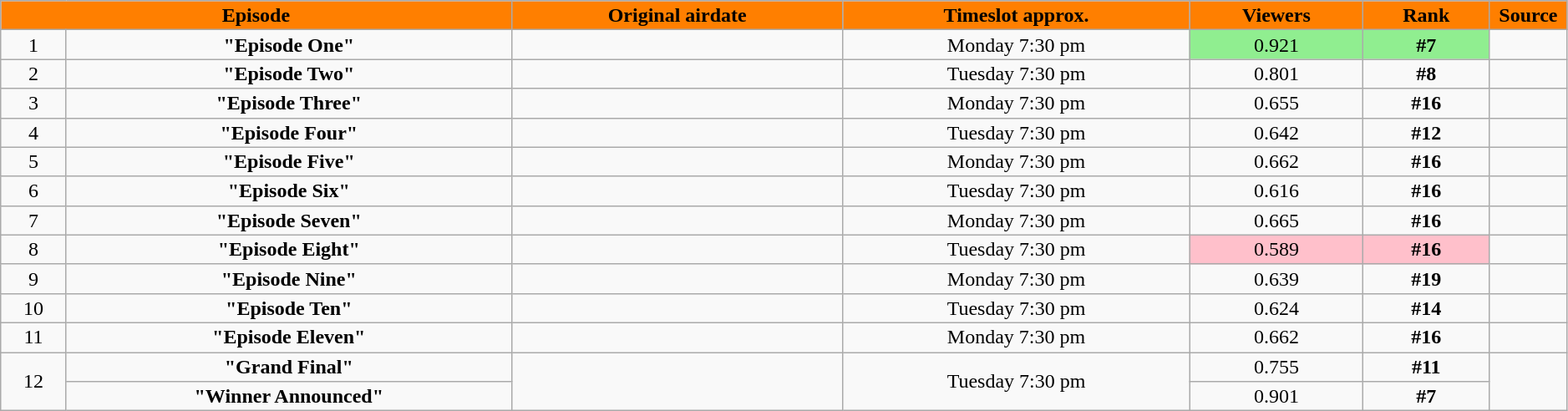<table class="wikitable plainrowheaders" style="text-align:center; line-height:16px; width:99%;">
<tr>
<th scope="col" style="background:#FF7F00" colspan=2>Episode</th>
<th scope="col" style="background:#FF7F00">Original airdate</th>
<th scope="col" style="background:#FF7F00">Timeslot approx.</th>
<th scope="col" style="background:#FF7F00">Viewers<br><small></small></th>
<th scope="col" style="background:#FF7F00">Rank<br><small></small></th>
<th scope="col" style="background:#FF7F00; width:05%;">Source</th>
</tr>
<tr>
<td>1</td>
<td><strong>"Episode One"</strong></td>
<td></td>
<td>Monday 7:30 pm</td>
<td style="background:#90EE90">0.921</td>
<td style="background:#90EE90"><strong>#7</strong></td>
<td></td>
</tr>
<tr>
<td>2</td>
<td><strong>"Episode Two"</strong></td>
<td></td>
<td>Tuesday 7:30 pm</td>
<td>0.801</td>
<td><strong>#8</strong></td>
<td></td>
</tr>
<tr>
<td>3</td>
<td><strong>"Episode Three"</strong></td>
<td></td>
<td>Monday 7:30 pm</td>
<td>0.655</td>
<td><strong>#16</strong></td>
<td></td>
</tr>
<tr>
<td>4</td>
<td><strong>"Episode Four"</strong></td>
<td></td>
<td>Tuesday 7:30 pm</td>
<td>0.642</td>
<td><strong>#12</strong></td>
<td></td>
</tr>
<tr>
<td>5</td>
<td><strong>"Episode Five"</strong></td>
<td></td>
<td>Monday 7:30 pm</td>
<td>0.662</td>
<td><strong>#16</strong></td>
<td></td>
</tr>
<tr>
<td>6</td>
<td><strong>"Episode Six"</strong></td>
<td></td>
<td>Tuesday 7:30 pm</td>
<td>0.616</td>
<td><strong>#16</strong></td>
<td></td>
</tr>
<tr>
<td>7</td>
<td><strong>"Episode Seven"</strong></td>
<td></td>
<td>Monday 7:30 pm</td>
<td>0.665</td>
<td><strong>#16</strong></td>
<td></td>
</tr>
<tr>
<td>8</td>
<td><strong>"Episode Eight"</strong></td>
<td></td>
<td>Tuesday 7:30 pm</td>
<td style="background:#FFC0CB">0.589</td>
<td style="background:#FFC0CB"><strong>#16</strong></td>
<td></td>
</tr>
<tr>
<td>9</td>
<td><strong>"Episode Nine"</strong></td>
<td></td>
<td>Monday 7:30 pm</td>
<td>0.639</td>
<td><strong>#19</strong></td>
<td></td>
</tr>
<tr>
<td>10</td>
<td><strong>"Episode Ten"</strong></td>
<td></td>
<td>Tuesday 7:30 pm</td>
<td>0.624</td>
<td><strong>#14</strong></td>
<td></td>
</tr>
<tr>
<td>11</td>
<td><strong>"Episode Eleven"</strong></td>
<td></td>
<td>Monday 7:30 pm</td>
<td>0.662</td>
<td><strong>#16</strong></td>
<td></td>
</tr>
<tr>
<td rowspan="2">12</td>
<td><strong>"Grand Final"</strong></td>
<td rowspan="2"></td>
<td rowspan="2">Tuesday 7:30 pm</td>
<td>0.755</td>
<td><strong>#11</strong></td>
<td rowspan="2"></td>
</tr>
<tr>
<td><strong>"Winner Announced"</strong></td>
<td>0.901</td>
<td><strong>#7</strong></td>
</tr>
</table>
